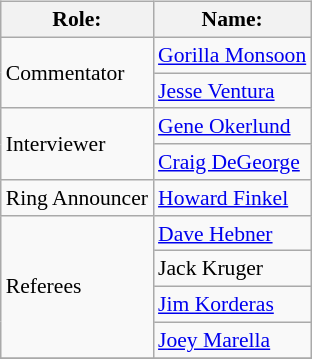<table class=wikitable style="font-size:90%; margin: 0.5em 0 0.5em 1em; float: right; clear: left;">
<tr>
<th>Role:</th>
<th>Name:</th>
</tr>
<tr>
<td rowspan=2>Commentator</td>
<td><a href='#'>Gorilla Monsoon</a></td>
</tr>
<tr>
<td><a href='#'>Jesse Ventura</a></td>
</tr>
<tr>
<td rowspan=2>Interviewer</td>
<td><a href='#'>Gene Okerlund</a></td>
</tr>
<tr>
<td><a href='#'>Craig DeGeorge</a></td>
</tr>
<tr>
<td rowspan=1>Ring Announcer</td>
<td><a href='#'>Howard Finkel</a></td>
</tr>
<tr>
<td rowspan=4>Referees</td>
<td><a href='#'>Dave Hebner</a></td>
</tr>
<tr>
<td>Jack Kruger</td>
</tr>
<tr>
<td><a href='#'>Jim Korderas</a></td>
</tr>
<tr>
<td><a href='#'>Joey Marella</a></td>
</tr>
<tr>
</tr>
</table>
